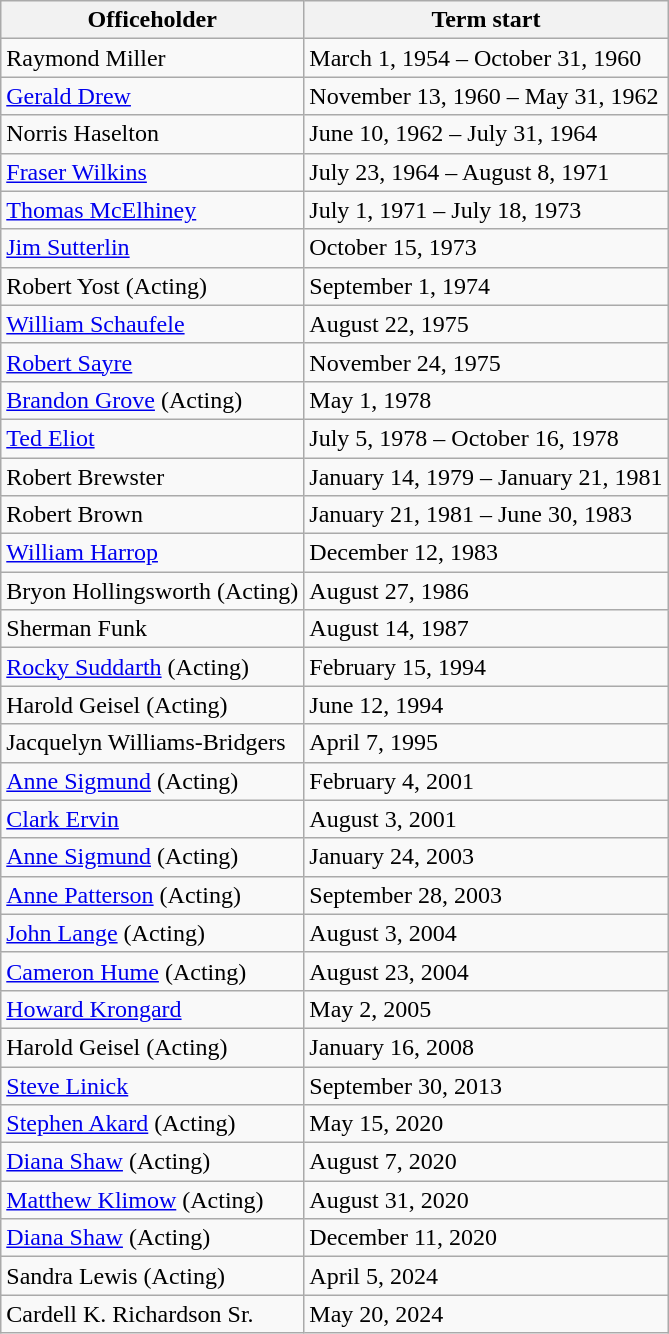<table class="wikitable sortable">
<tr style="vertical-align:bottom;">
<th>Officeholder</th>
<th>Term start</th>
</tr>
<tr>
<td>Raymond Miller</td>
<td>March 1, 1954 – October 31, 1960</td>
</tr>
<tr>
<td><a href='#'>Gerald Drew</a></td>
<td>November 13, 1960 – May 31, 1962</td>
</tr>
<tr>
<td>Norris Haselton</td>
<td>June 10, 1962 – July 31, 1964</td>
</tr>
<tr>
<td><a href='#'>Fraser Wilkins</a></td>
<td>July 23, 1964 – August 8, 1971</td>
</tr>
<tr>
<td><a href='#'>Thomas McElhiney</a></td>
<td>July 1, 1971 – July 18, 1973</td>
</tr>
<tr>
<td><a href='#'>Jim Sutterlin</a></td>
<td>October 15, 1973</td>
</tr>
<tr>
<td>Robert Yost (Acting)</td>
<td>September 1, 1974</td>
</tr>
<tr>
<td><a href='#'>William Schaufele</a></td>
<td>August 22, 1975</td>
</tr>
<tr>
<td><a href='#'>Robert Sayre</a></td>
<td>November 24, 1975</td>
</tr>
<tr>
<td><a href='#'>Brandon Grove</a> (Acting)</td>
<td>May 1, 1978</td>
</tr>
<tr>
<td><a href='#'>Ted Eliot</a></td>
<td>July 5, 1978 – October 16, 1978</td>
</tr>
<tr>
<td>Robert Brewster</td>
<td>January 14, 1979 – January 21, 1981</td>
</tr>
<tr>
<td>Robert Brown</td>
<td>January 21, 1981 – June 30, 1983<br></td>
</tr>
<tr>
<td><a href='#'>William Harrop</a></td>
<td>December 12, 1983<br></td>
</tr>
<tr>
<td>Bryon Hollingsworth (Acting)</td>
<td>August 27, 1986</td>
</tr>
<tr>
<td>Sherman Funk</td>
<td>August 14, 1987</td>
</tr>
<tr>
<td><a href='#'>Rocky Suddarth</a> (Acting)</td>
<td>February 15, 1994</td>
</tr>
<tr>
<td>Harold Geisel (Acting)</td>
<td>June 12, 1994</td>
</tr>
<tr>
<td>Jacquelyn Williams-Bridgers</td>
<td>April 7, 1995</td>
</tr>
<tr>
<td><a href='#'>Anne Sigmund</a> (Acting)</td>
<td>February 4, 2001</td>
</tr>
<tr>
<td><a href='#'>Clark Ervin</a></td>
<td>August 3, 2001</td>
</tr>
<tr>
<td><a href='#'>Anne Sigmund</a> (Acting)</td>
<td>January 24, 2003</td>
</tr>
<tr>
<td><a href='#'>Anne Patterson</a> (Acting)</td>
<td>September 28, 2003</td>
</tr>
<tr>
<td><a href='#'>John Lange</a> (Acting)</td>
<td>August 3, 2004</td>
</tr>
<tr>
<td><a href='#'>Cameron Hume</a> (Acting)</td>
<td>August 23, 2004</td>
</tr>
<tr>
<td><a href='#'>Howard Krongard</a></td>
<td>May 2, 2005</td>
</tr>
<tr>
<td>Harold Geisel (Acting)</td>
<td>January 16, 2008</td>
</tr>
<tr>
<td><a href='#'>Steve Linick</a></td>
<td>September 30, 2013<br></td>
</tr>
<tr>
<td><a href='#'>Stephen Akard</a> (Acting)</td>
<td>May 15, 2020</td>
</tr>
<tr>
<td><a href='#'>Diana Shaw</a> (Acting)</td>
<td>August 7, 2020</td>
</tr>
<tr>
<td><a href='#'>Matthew Klimow</a> (Acting)</td>
<td>August 31, 2020</td>
</tr>
<tr>
<td><a href='#'>Diana Shaw</a> (Acting)</td>
<td>December 11, 2020</td>
</tr>
<tr>
<td>Sandra Lewis (Acting)</td>
<td>April 5, 2024</td>
</tr>
<tr>
<td>Cardell K. Richardson Sr.</td>
<td>May 20, 2024</td>
</tr>
</table>
